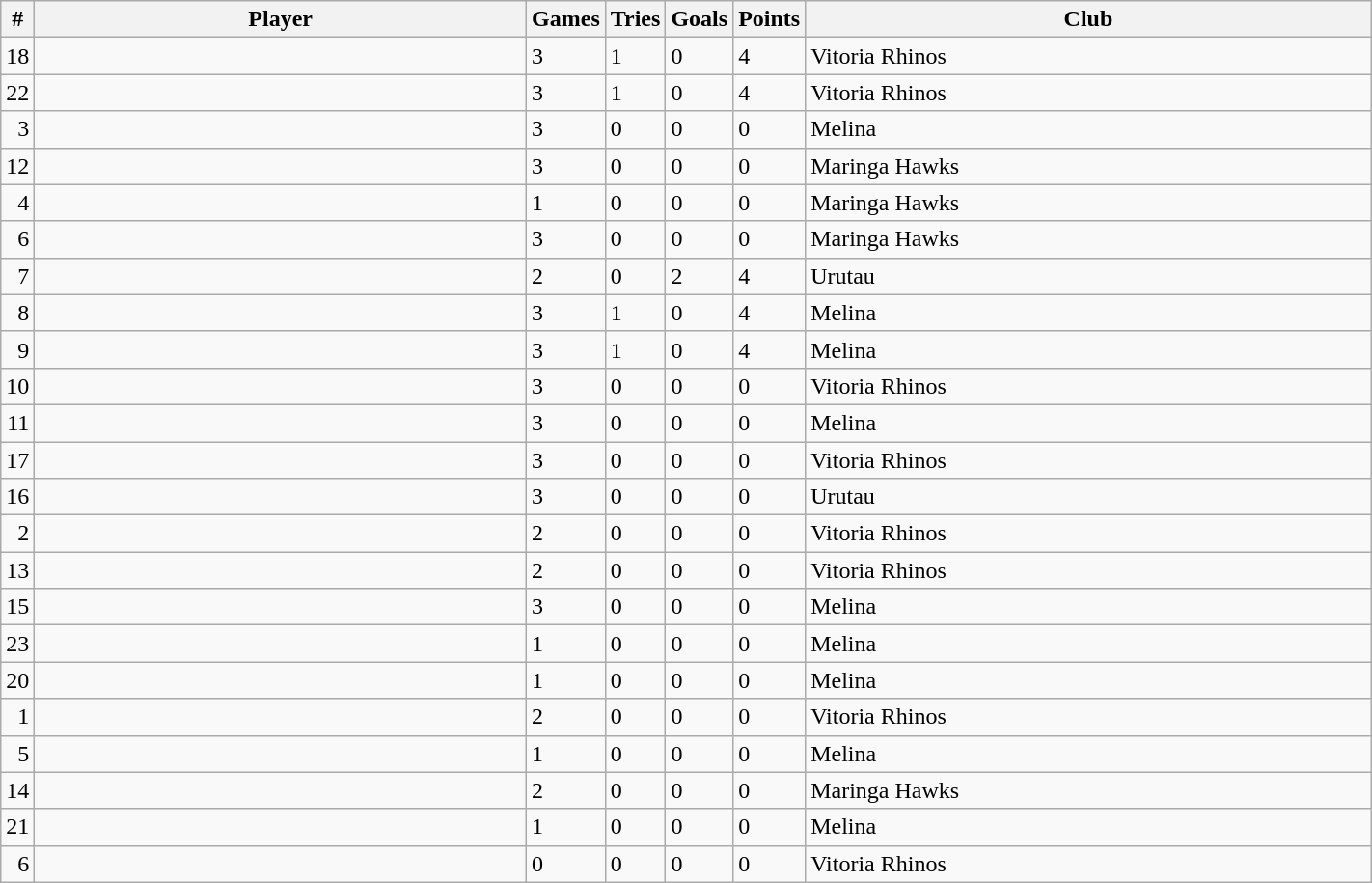<table class="wikitable sortable" style="width:75%;text-align:left">
<tr>
<th width=2%>#</th>
<th width=40%>Player</th>
<th width=2%>Games</th>
<th width=2%>Tries</th>
<th width=2%>Goals</th>
<th width=2%>Points</th>
<th width=46%>Club</th>
</tr>
<tr>
<td style="text-align:right; ">18</td>
<td></td>
<td>3</td>
<td>1</td>
<td>0</td>
<td>4</td>
<td>Vitoria Rhinos</td>
</tr>
<tr>
<td style="text-align:right; ">22</td>
<td></td>
<td>3</td>
<td>1</td>
<td>0</td>
<td>4</td>
<td>Vitoria Rhinos</td>
</tr>
<tr>
<td style="text-align:right; ">3</td>
<td></td>
<td>3</td>
<td>0</td>
<td>0</td>
<td>0</td>
<td>Melina</td>
</tr>
<tr>
<td style="text-align:right; ">12</td>
<td></td>
<td>3</td>
<td>0</td>
<td>0</td>
<td>0</td>
<td>Maringa Hawks</td>
</tr>
<tr>
<td style="text-align:right; ">4</td>
<td></td>
<td>1</td>
<td>0</td>
<td>0</td>
<td>0</td>
<td>Maringa Hawks</td>
</tr>
<tr>
<td style="text-align:right; ">6</td>
<td></td>
<td>3</td>
<td>0</td>
<td>0</td>
<td>0</td>
<td>Maringa Hawks</td>
</tr>
<tr>
<td style="text-align:right; ">7</td>
<td></td>
<td>2</td>
<td>0</td>
<td>2</td>
<td>4</td>
<td>Urutau</td>
</tr>
<tr>
<td style="text-align:right; ">8</td>
<td></td>
<td>3</td>
<td>1</td>
<td>0</td>
<td>4</td>
<td>Melina</td>
</tr>
<tr>
<td style="text-align:right; ">9</td>
<td></td>
<td>3</td>
<td>1</td>
<td>0</td>
<td>4</td>
<td>Melina</td>
</tr>
<tr>
<td style="text-align:right; ">10</td>
<td></td>
<td>3</td>
<td>0</td>
<td>0</td>
<td>0</td>
<td>Vitoria Rhinos</td>
</tr>
<tr>
<td style="text-align:right; ">11</td>
<td></td>
<td>3</td>
<td>0</td>
<td>0</td>
<td>0</td>
<td>Melina</td>
</tr>
<tr>
<td style="text-align:right; ">17</td>
<td></td>
<td>3</td>
<td>0</td>
<td>0</td>
<td>0</td>
<td>Vitoria Rhinos</td>
</tr>
<tr>
<td style="text-align:right; ">16</td>
<td></td>
<td>3</td>
<td>0</td>
<td>0</td>
<td>0</td>
<td>Urutau</td>
</tr>
<tr>
<td style="text-align:right; ">2</td>
<td></td>
<td>2</td>
<td>0</td>
<td>0</td>
<td>0</td>
<td>Vitoria Rhinos</td>
</tr>
<tr>
<td style="text-align:right; ">13</td>
<td></td>
<td>2</td>
<td>0</td>
<td>0</td>
<td>0</td>
<td>Vitoria Rhinos</td>
</tr>
<tr>
<td style="text-align:right; ">15</td>
<td></td>
<td>3</td>
<td>0</td>
<td>0</td>
<td>0</td>
<td>Melina</td>
</tr>
<tr>
<td style="text-align:right; ">23</td>
<td></td>
<td>1</td>
<td>0</td>
<td>0</td>
<td>0</td>
<td>Melina</td>
</tr>
<tr>
<td style="text-align:right; ">20</td>
<td></td>
<td>1</td>
<td>0</td>
<td>0</td>
<td>0</td>
<td>Melina</td>
</tr>
<tr>
<td style="text-align:right; ">1</td>
<td></td>
<td>2</td>
<td>0</td>
<td>0</td>
<td>0</td>
<td>Vitoria Rhinos</td>
</tr>
<tr>
<td style="text-align:right; ">5</td>
<td></td>
<td>1</td>
<td>0</td>
<td>0</td>
<td>0</td>
<td>Melina</td>
</tr>
<tr>
<td style="text-align:right; ">14</td>
<td></td>
<td>2</td>
<td>0</td>
<td>0</td>
<td>0</td>
<td>Maringa Hawks</td>
</tr>
<tr>
<td style="text-align:right; ">21</td>
<td></td>
<td>1</td>
<td>0</td>
<td>0</td>
<td>0</td>
<td>Melina</td>
</tr>
<tr>
<td style="text-align:right; ">6</td>
<td></td>
<td>0</td>
<td>0</td>
<td>0</td>
<td>0</td>
<td>Vitoria Rhinos</td>
</tr>
</table>
